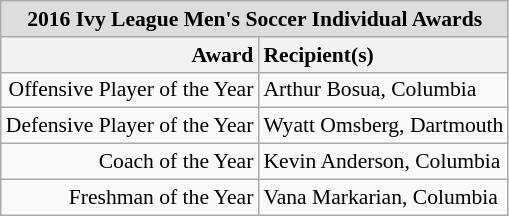<table class="wikitable" style="white-space:nowrap; font-size:90%;">
<tr>
<td colspan="7" style="text-align:center; background:#ddd;"><strong>2016 Ivy League Men's Soccer Individual Awards</strong></td>
</tr>
<tr>
<th style="text-align:right;">Award</th>
<th style="text-align:left;">Recipient(s)</th>
</tr>
<tr>
<td style="text-align:right;">Offensive Player of the Year</td>
<td style="text-align:left;">Arthur Bosua, Columbia</td>
</tr>
<tr>
<td style="text-align:right;">Defensive Player of the Year</td>
<td style="text-align:left;">Wyatt Omsberg, Dartmouth</td>
</tr>
<tr>
<td style="text-align:right;">Coach of the Year</td>
<td style="text-align:left;">Kevin Anderson, Columbia</td>
</tr>
<tr>
<td style="text-align:right;">Freshman of the Year</td>
<td style="text-align:left;">Vana Markarian, Columbia</td>
</tr>
</table>
